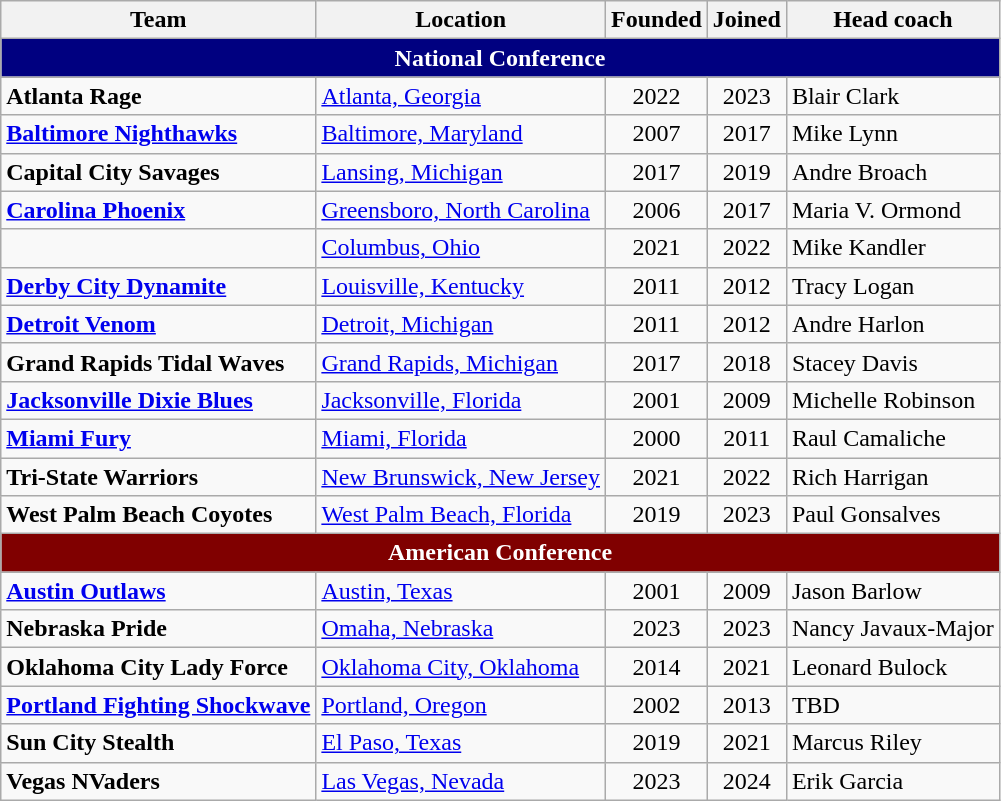<table class="wikitable sortable" style="text-align:left">
<tr>
<th>Team</th>
<th>Location</th>
<th>Founded</th>
<th>Joined</th>
<th>Head coach</th>
</tr>
<tr>
<th colspan=7 style="color:#FFFFFF; background-color:#000080">National Conference</th>
</tr>
<tr>
<td><strong>Atlanta Rage</strong></td>
<td><a href='#'>Atlanta, Georgia</a></td>
<td align=center>2022</td>
<td align=center>2023</td>
<td>Blair Clark</td>
</tr>
<tr>
<td><strong><a href='#'>Baltimore Nighthawks</a></strong></td>
<td><a href='#'>Baltimore, Maryland</a></td>
<td align=center>2007</td>
<td align=center>2017</td>
<td>Mike Lynn</td>
</tr>
<tr>
<td><strong>Capital City Savages</strong></td>
<td><a href='#'>Lansing, Michigan</a></td>
<td align=center>2017</td>
<td align=center>2019</td>
<td>Andre Broach</td>
</tr>
<tr>
<td><strong><a href='#'>Carolina Phoenix</a></strong></td>
<td><a href='#'>Greensboro, North Carolina</a></td>
<td align=center>2006</td>
<td align=center>2017</td>
<td>Maria V. Ormond</td>
</tr>
<tr>
<td><strong></strong></td>
<td><a href='#'>Columbus, Ohio</a></td>
<td align=center>2021</td>
<td align=center>2022</td>
<td>Mike Kandler</td>
</tr>
<tr>
<td><strong><a href='#'>Derby City Dynamite</a></strong></td>
<td><a href='#'>Louisville, Kentucky</a></td>
<td align=center>2011</td>
<td align=center>2012</td>
<td>Tracy Logan</td>
</tr>
<tr>
<td><strong><a href='#'>Detroit Venom</a></strong></td>
<td><a href='#'>Detroit, Michigan</a></td>
<td align=center>2011</td>
<td align=center>2012</td>
<td>Andre Harlon</td>
</tr>
<tr>
<td><strong>Grand Rapids Tidal Waves</strong></td>
<td><a href='#'>Grand Rapids, Michigan</a></td>
<td align=center>2017</td>
<td align=center>2018</td>
<td>Stacey Davis</td>
</tr>
<tr>
<td><strong><a href='#'>Jacksonville Dixie Blues</a></strong></td>
<td><a href='#'>Jacksonville, Florida</a></td>
<td align=center>2001</td>
<td align=center>2009</td>
<td>Michelle Robinson</td>
</tr>
<tr>
<td><strong><a href='#'>Miami Fury</a></strong></td>
<td><a href='#'>Miami, Florida</a></td>
<td align=center>2000</td>
<td align=center>2011</td>
<td>Raul Camaliche</td>
</tr>
<tr>
<td><strong>Tri-State Warriors</strong></td>
<td><a href='#'>New Brunswick, New Jersey</a></td>
<td align=center>2021</td>
<td align=center>2022</td>
<td>Rich Harrigan</td>
</tr>
<tr>
<td><strong>West Palm Beach Coyotes</strong></td>
<td><a href='#'>West Palm Beach, Florida</a></td>
<td align=center>2019</td>
<td align=center>2023</td>
<td>Paul Gonsalves</td>
</tr>
<tr>
<th colspan=7 style="color:#FFFFFF; background-color:#800000">American Conference</th>
</tr>
<tr>
<td><strong><a href='#'>Austin Outlaws</a></strong></td>
<td><a href='#'>Austin, Texas</a></td>
<td align=center>2001</td>
<td align=center>2009</td>
<td>Jason Barlow</td>
</tr>
<tr>
<td><strong>Nebraska Pride</strong></td>
<td><a href='#'>Omaha, Nebraska</a></td>
<td align=center>2023</td>
<td align=center>2023</td>
<td>Nancy Javaux-Major</td>
</tr>
<tr>
<td><strong>Oklahoma City Lady Force</strong></td>
<td><a href='#'>Oklahoma City, Oklahoma</a></td>
<td align=center>2014</td>
<td align=center>2021</td>
<td>Leonard Bulock</td>
</tr>
<tr>
<td><strong><a href='#'>Portland Fighting Shockwave</a></strong></td>
<td><a href='#'>Portland, Oregon</a></td>
<td align=center>2002</td>
<td align=center>2013</td>
<td>TBD</td>
</tr>
<tr>
<td><strong>Sun City Stealth</strong></td>
<td><a href='#'>El Paso, Texas</a></td>
<td align=center>2019</td>
<td align=center>2021</td>
<td>Marcus Riley</td>
</tr>
<tr>
<td><strong>Vegas NVaders</strong></td>
<td><a href='#'>Las Vegas, Nevada</a></td>
<td align=center>2023</td>
<td align=center>2024</td>
<td>Erik Garcia</td>
</tr>
</table>
